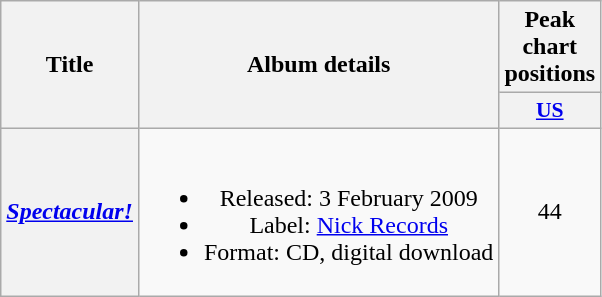<table class="wikitable plainrowheaders" style="text-align:center;">
<tr>
<th scope="col" rowspan="2">Title</th>
<th scope="col" rowspan="2">Album details</th>
<th scope="col">Peak chart positions</th>
</tr>
<tr>
<th scope="col" style="width:2.5em;font-size:90%;"><a href='#'>US</a><br></th>
</tr>
<tr>
<th scope="row"><em><a href='#'>Spectacular!</a></em></th>
<td><br><ul><li>Released: 3 February 2009</li><li>Label: <a href='#'>Nick Records</a></li><li>Format: CD, digital download</li></ul></td>
<td>44</td>
</tr>
</table>
